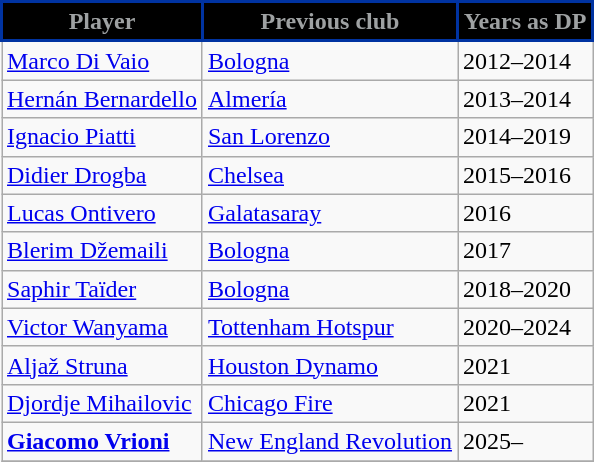<table class="wikitable" style="text-align:center">
<tr>
<th style="background:#000000; color:#9EA1A2; border:2px solid #0033A1;">Player</th>
<th style="background:#000000; color:#9EA1A2; border:2px solid #0033A1;">Previous club</th>
<th style="background:#000000; color:#9EA1A2; border:2px solid #0033A1;">Years as DP</th>
</tr>
<tr>
<td align=left> <a href='#'>Marco Di Vaio</a></td>
<td align=left> <a href='#'>Bologna</a></td>
<td align=left>2012–2014</td>
</tr>
<tr>
<td align=left> <a href='#'>Hernán Bernardello</a></td>
<td align=left> <a href='#'>Almería</a></td>
<td align=left>2013–2014</td>
</tr>
<tr>
<td align=left> <a href='#'>Ignacio Piatti</a></td>
<td align=left> <a href='#'>San Lorenzo</a></td>
<td align=left>2014–2019</td>
</tr>
<tr>
<td align=left> <a href='#'>Didier Drogba</a></td>
<td align=left> <a href='#'>Chelsea</a></td>
<td align=left>2015–2016</td>
</tr>
<tr>
<td align=left> <a href='#'>Lucas Ontivero</a></td>
<td align=left> <a href='#'>Galatasaray</a></td>
<td align=left>2016</td>
</tr>
<tr>
<td align=left> <a href='#'>Blerim Džemaili</a></td>
<td align=left> <a href='#'>Bologna</a></td>
<td align=left>2017</td>
</tr>
<tr>
<td align=left> <a href='#'>Saphir Taïder</a></td>
<td align=left> <a href='#'>Bologna</a></td>
<td align=left>2018–2020</td>
</tr>
<tr>
<td align=left> <a href='#'>Victor Wanyama</a></td>
<td align=left> <a href='#'>Tottenham Hotspur</a></td>
<td align=left>2020–2024</td>
</tr>
<tr>
<td align=left> <a href='#'>Aljaž Struna</a></td>
<td align=left> <a href='#'>Houston Dynamo</a></td>
<td align=left>2021</td>
</tr>
<tr>
<td align=left> <a href='#'>Djordje Mihailovic</a></td>
<td align=left> <a href='#'>Chicago Fire</a></td>
<td align=left>2021</td>
</tr>
<tr>
<td align=left> <strong><a href='#'>Giacomo Vrioni</a></strong></td>
<td align=left> <a href='#'>New England Revolution</a></td>
<td align=left>2025–</td>
</tr>
<tr>
</tr>
</table>
